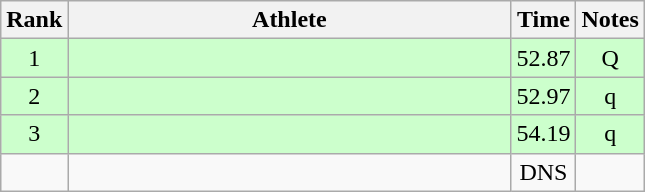<table class="wikitable" style="text-align:center">
<tr>
<th>Rank</th>
<th Style="width:18em">Athlete</th>
<th>Time</th>
<th>Notes</th>
</tr>
<tr style="background:#cfc">
<td>1</td>
<td style="text-align:left"></td>
<td>52.87</td>
<td>Q</td>
</tr>
<tr style="background:#cfc">
<td>2</td>
<td style="text-align:left"></td>
<td>52.97</td>
<td>q</td>
</tr>
<tr style="background:#cfc">
<td>3</td>
<td style="text-align:left"></td>
<td>54.19</td>
<td>q</td>
</tr>
<tr>
<td></td>
<td style="text-align:left"></td>
<td>DNS</td>
<td></td>
</tr>
</table>
